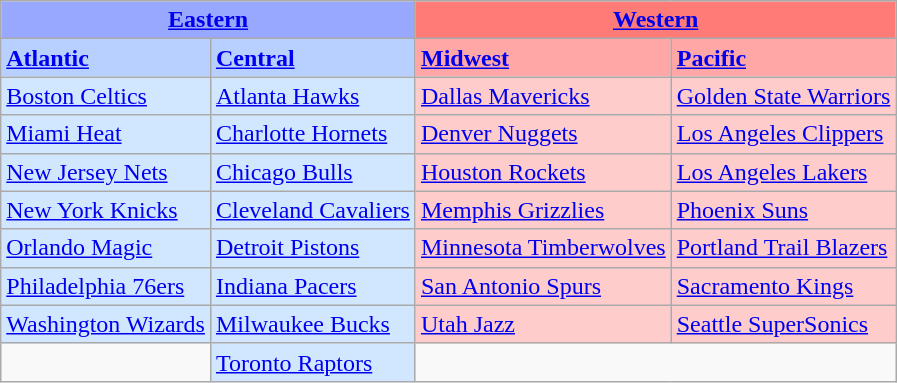<table class="wikitable">
<tr>
<th colspan="2" style="background-color: #99A8FF;"><a href='#'>Eastern</a></th>
<th colspan="2" style="background-color: #FF7B77;"><a href='#'>Western</a></th>
</tr>
<tr>
<td style="background-color: #B7D0FF;"><strong><a href='#'>Atlantic</a></strong></td>
<td style="background-color: #B7D0FF;"><strong><a href='#'>Central</a></strong></td>
<td style="background-color: #FFA7A7;"><strong><a href='#'>Midwest</a></strong></td>
<td style="background-color: #FFA7A7;"><strong><a href='#'>Pacific</a></strong></td>
</tr>
<tr>
<td style="background-color: #D0E7FF;"><a href='#'>Boston Celtics</a></td>
<td style="background-color: #D0E7FF;"><a href='#'>Atlanta Hawks</a></td>
<td style="background-color: #FFCCCC;"><a href='#'>Dallas Mavericks</a></td>
<td style="background-color: #FFCCCC;"><a href='#'>Golden State Warriors</a></td>
</tr>
<tr>
<td style="background-color: #D0E7FF;"><a href='#'>Miami Heat</a></td>
<td style="background-color: #D0E7FF;"><a href='#'>Charlotte Hornets</a></td>
<td style="background-color: #FFCCCC;"><a href='#'>Denver Nuggets</a></td>
<td style="background-color: #FFCCCC;"><a href='#'>Los Angeles Clippers</a></td>
</tr>
<tr>
<td style="background-color: #D0E7FF;"><a href='#'>New Jersey Nets</a></td>
<td style="background-color: #D0E7FF;"><a href='#'>Chicago Bulls</a></td>
<td style="background-color: #FFCCCC;"><a href='#'>Houston Rockets</a></td>
<td style="background-color: #FFCCCC;"><a href='#'>Los Angeles Lakers</a></td>
</tr>
<tr>
<td style="background-color: #D0E7FF;"><a href='#'>New York Knicks</a></td>
<td style="background-color: #D0E7FF;"><a href='#'>Cleveland Cavaliers</a></td>
<td style="background-color: #FFCCCC;"><a href='#'>Memphis Grizzlies</a></td>
<td style="background-color: #FFCCCC;"><a href='#'>Phoenix Suns</a></td>
</tr>
<tr>
<td style="background-color: #D0E7FF;"><a href='#'>Orlando Magic</a></td>
<td style="background-color: #D0E7FF;"><a href='#'>Detroit Pistons</a></td>
<td style="background-color: #FFCCCC;"><a href='#'>Minnesota Timberwolves</a></td>
<td style="background-color: #FFCCCC;"><a href='#'>Portland Trail Blazers</a></td>
</tr>
<tr>
<td style="background-color: #D0E7FF;"><a href='#'>Philadelphia 76ers</a></td>
<td style="background-color: #D0E7FF;"><a href='#'>Indiana Pacers</a></td>
<td style="background-color: #FFCCCC;"><a href='#'>San Antonio Spurs</a></td>
<td style="background-color: #FFCCCC;"><a href='#'>Sacramento Kings</a></td>
</tr>
<tr>
<td style="background-color: #D0E7FF;"><a href='#'>Washington Wizards</a></td>
<td style="background-color: #D0E7FF;"><a href='#'>Milwaukee Bucks</a></td>
<td style="background-color: #FFCCCC;"><a href='#'>Utah Jazz</a></td>
<td style="background-color: #FFCCCC;"><a href='#'>Seattle SuperSonics</a></td>
</tr>
<tr>
<td> </td>
<td style="background-color: #D0E7FF;"><a href='#'>Toronto Raptors</a></td>
<td colspan="2"> </td>
</tr>
</table>
